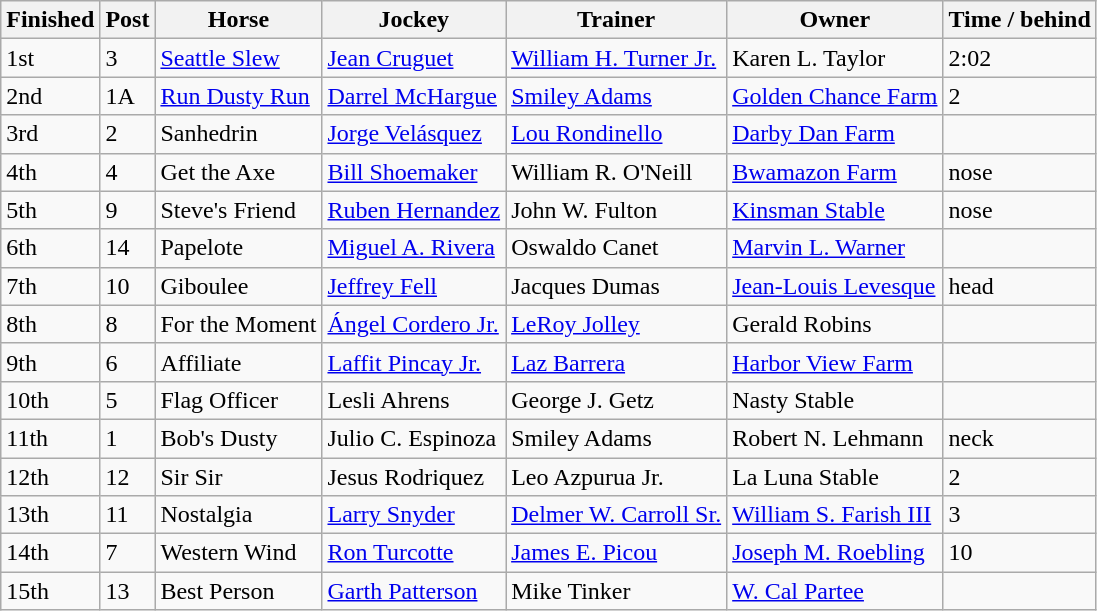<table class="wikitable">
<tr>
<th>Finished</th>
<th>Post</th>
<th>Horse</th>
<th>Jockey</th>
<th>Trainer</th>
<th>Owner</th>
<th>Time / behind</th>
</tr>
<tr>
<td>1st</td>
<td>3</td>
<td><a href='#'>Seattle Slew</a></td>
<td><a href='#'>Jean Cruguet</a></td>
<td><a href='#'>William H. Turner Jr.</a></td>
<td>Karen L. Taylor</td>
<td>2:02</td>
</tr>
<tr>
<td>2nd</td>
<td>1A</td>
<td><a href='#'>Run Dusty Run</a></td>
<td><a href='#'>Darrel McHargue</a></td>
<td><a href='#'>Smiley Adams</a></td>
<td><a href='#'>Golden Chance Farm</a></td>
<td>2</td>
</tr>
<tr>
<td>3rd</td>
<td>2</td>
<td>Sanhedrin</td>
<td><a href='#'>Jorge Velásquez</a></td>
<td><a href='#'>Lou Rondinello</a></td>
<td><a href='#'>Darby Dan Farm</a></td>
<td></td>
</tr>
<tr>
<td>4th</td>
<td>4</td>
<td>Get the Axe</td>
<td><a href='#'>Bill Shoemaker</a></td>
<td>William R. O'Neill</td>
<td><a href='#'>Bwamazon Farm</a></td>
<td>nose</td>
</tr>
<tr>
<td>5th</td>
<td>9</td>
<td>Steve's Friend</td>
<td><a href='#'>Ruben Hernandez</a></td>
<td>John W. Fulton</td>
<td><a href='#'>Kinsman Stable</a></td>
<td>nose</td>
</tr>
<tr>
<td>6th</td>
<td>14</td>
<td>Papelote</td>
<td><a href='#'>Miguel A. Rivera</a></td>
<td>Oswaldo Canet</td>
<td><a href='#'>Marvin L. Warner</a></td>
<td></td>
</tr>
<tr>
<td>7th</td>
<td>10</td>
<td>Giboulee</td>
<td><a href='#'>Jeffrey Fell</a></td>
<td>Jacques Dumas</td>
<td><a href='#'>Jean-Louis Levesque</a></td>
<td>head</td>
</tr>
<tr>
<td>8th</td>
<td>8</td>
<td>For the Moment</td>
<td><a href='#'>Ángel Cordero Jr.</a></td>
<td><a href='#'>LeRoy Jolley</a></td>
<td>Gerald Robins</td>
<td></td>
</tr>
<tr>
<td>9th</td>
<td>6</td>
<td>Affiliate</td>
<td><a href='#'>Laffit Pincay Jr.</a></td>
<td><a href='#'>Laz Barrera</a></td>
<td><a href='#'>Harbor View Farm</a></td>
<td></td>
</tr>
<tr>
<td>10th</td>
<td>5</td>
<td>Flag Officer</td>
<td>Lesli Ahrens</td>
<td>George J. Getz</td>
<td>Nasty Stable</td>
<td></td>
</tr>
<tr>
<td>11th</td>
<td>1</td>
<td>Bob's Dusty</td>
<td>Julio C. Espinoza</td>
<td>Smiley Adams</td>
<td>Robert N. Lehmann</td>
<td>neck</td>
</tr>
<tr>
<td>12th</td>
<td>12</td>
<td>Sir Sir</td>
<td>Jesus Rodriquez</td>
<td>Leo Azpurua Jr.</td>
<td>La Luna Stable</td>
<td>2</td>
</tr>
<tr>
<td>13th</td>
<td>11</td>
<td>Nostalgia</td>
<td><a href='#'>Larry Snyder</a></td>
<td><a href='#'>Delmer W. Carroll Sr.</a></td>
<td><a href='#'>William S. Farish III</a></td>
<td>3</td>
</tr>
<tr>
<td>14th</td>
<td>7</td>
<td>Western Wind</td>
<td><a href='#'>Ron Turcotte</a></td>
<td><a href='#'>James E. Picou</a></td>
<td><a href='#'>Joseph M. Roebling</a></td>
<td>10</td>
</tr>
<tr>
<td>15th</td>
<td>13</td>
<td>Best Person</td>
<td><a href='#'>Garth Patterson</a></td>
<td>Mike Tinker</td>
<td><a href='#'>W. Cal Partee</a></td>
<td></td>
</tr>
</table>
